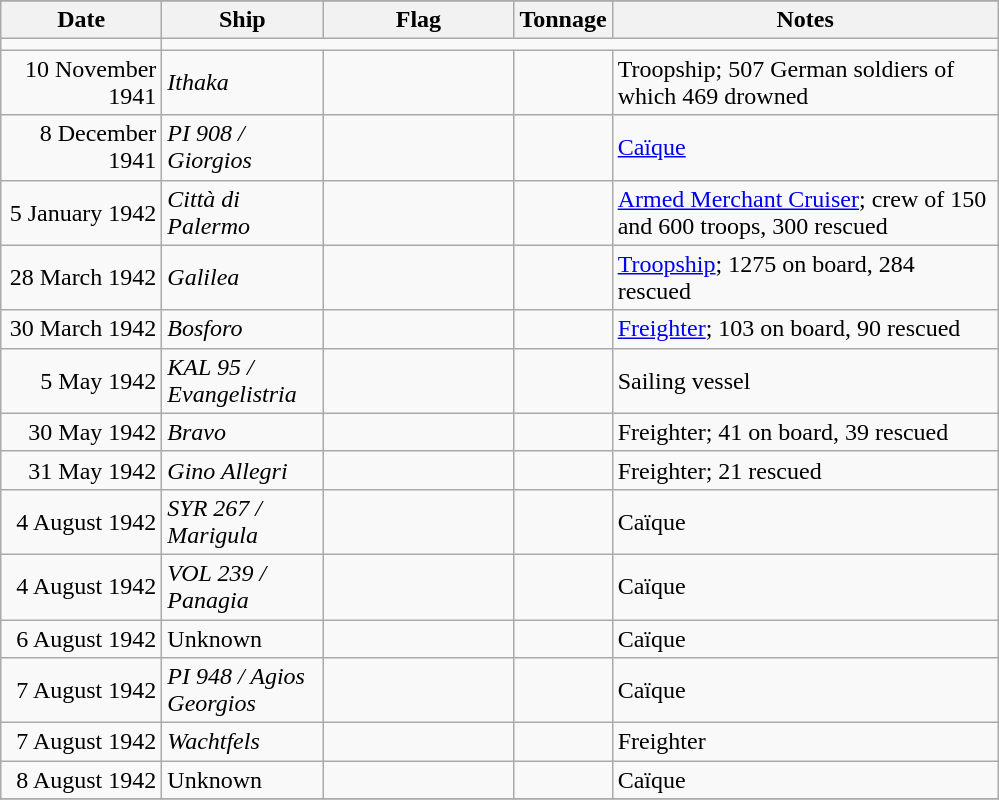<table class="wikitable sortable">
<tr>
</tr>
<tr>
<th width="100px">Date</th>
<th width="100px">Ship</th>
<th width="120px">Flag</th>
<th width="20px">Tonnage</th>
<th width="250px">Notes</th>
</tr>
<tr>
<td></td>
</tr>
<tr>
<td align="right">10 November 1941</td>
<td align="left"><em>Ithaka</em></td>
<td align="left"></td>
<td align="right"></td>
<td align="left">Troopship; 507 German soldiers of which 469 drowned</td>
</tr>
<tr>
<td align="right">8 December 1941</td>
<td align="left"><em>PI 908 / Giorgios</em></td>
<td align="left"></td>
<td align="right"></td>
<td align="left"><a href='#'>Caïque</a></td>
</tr>
<tr>
<td align="right">5 January 1942</td>
<td align="left"><em>Città di Palermo</em></td>
<td align="left"></td>
<td align="right"></td>
<td align="left"><a href='#'>Armed Merchant Cruiser</a>; crew of 150 and 600 troops, 300 rescued</td>
</tr>
<tr>
<td align="right">28 March 1942</td>
<td align="left"><em>Galilea</em></td>
<td align="left"></td>
<td align="right"></td>
<td align="left"><a href='#'>Troopship</a>; 1275 on board, 284 rescued</td>
</tr>
<tr>
<td align="right">30 March 1942</td>
<td align="left"><em> Bosforo</em></td>
<td align="left"></td>
<td align="right"></td>
<td align="left"><a href='#'>Freighter</a>; 103 on board, 90 rescued</td>
</tr>
<tr>
<td align="right">5 May 1942</td>
<td align="left"><em>KAL 95 / Evangelistria</em></td>
<td align="left"></td>
<td align="right"></td>
<td align="left">Sailing vessel</td>
</tr>
<tr>
<td align="right">30 May 1942</td>
<td align="left"><em>Bravo</em></td>
<td align="left"></td>
<td align="right"></td>
<td align="left">Freighter; 41 on board, 39 rescued</td>
</tr>
<tr>
<td align="right">31 May 1942</td>
<td align="left"><em>Gino Allegri</em></td>
<td align="left"></td>
<td align="right"></td>
<td align="left">Freighter; 21 rescued</td>
</tr>
<tr>
<td align="right">4 August 1942</td>
<td align="left"><em>SYR 267 / Marigula</em></td>
<td align="left"></td>
<td align="right"></td>
<td align="left">Caïque</td>
</tr>
<tr>
<td align="right">4 August 1942</td>
<td align="left"><em>VOL 239 / Panagia</em></td>
<td align="left"></td>
<td align="right"></td>
<td align="left">Caïque</td>
</tr>
<tr>
<td align="right">6 August 1942</td>
<td align="left">Unknown</td>
<td align="left"></td>
<td align="right"></td>
<td align="left">Caïque</td>
</tr>
<tr>
<td align="right">7 August 1942</td>
<td align="left"><em>PI 948 / Agios Georgios</em></td>
<td align="left"></td>
<td align="right"></td>
<td align="left">Caïque</td>
</tr>
<tr>
<td align="right">7 August 1942</td>
<td align="left"><em>Wachtfels</em></td>
<td align="left"></td>
<td align="right"></td>
<td align="left">Freighter</td>
</tr>
<tr>
<td align="right">8 August 1942</td>
<td align="left">Unknown</td>
<td align="left"></td>
<td align="right"></td>
<td align="left">Caïque</td>
</tr>
<tr>
</tr>
</table>
